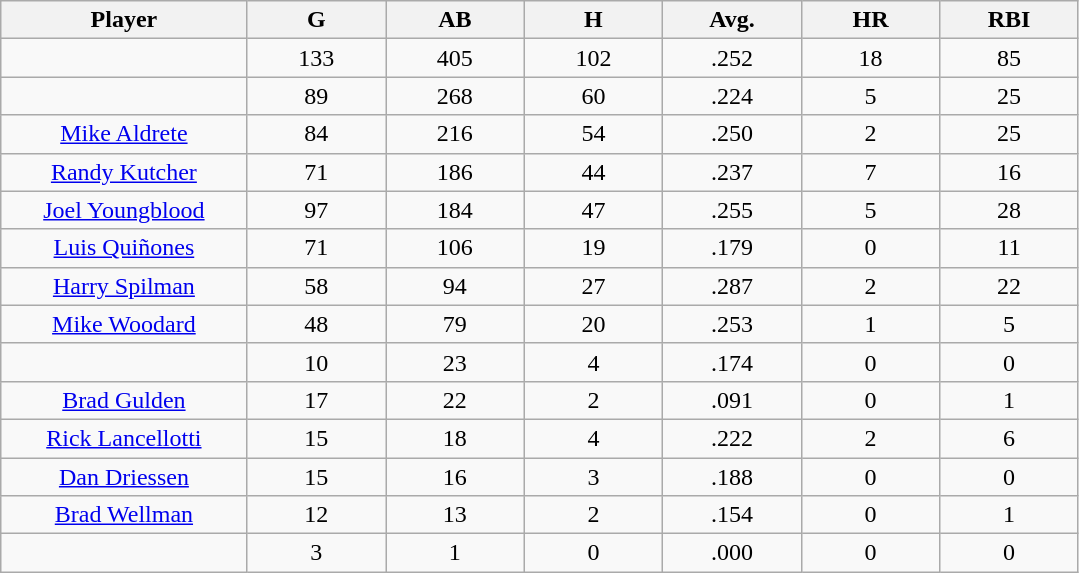<table class="wikitable sortable">
<tr>
<th bgcolor="#DDDDFF" width="16%">Player</th>
<th bgcolor="#DDDDFF" width="9%">G</th>
<th bgcolor="#DDDDFF" width="9%">AB</th>
<th bgcolor="#DDDDFF" width="9%">H</th>
<th bgcolor="#DDDDFF" width="9%">Avg.</th>
<th bgcolor="#DDDDFF" width="9%">HR</th>
<th bgcolor="#DDDDFF" width="9%">RBI</th>
</tr>
<tr align="center">
<td></td>
<td>133</td>
<td>405</td>
<td>102</td>
<td>.252</td>
<td>18</td>
<td>85</td>
</tr>
<tr align="center">
<td></td>
<td>89</td>
<td>268</td>
<td>60</td>
<td>.224</td>
<td>5</td>
<td>25</td>
</tr>
<tr align="center">
<td><a href='#'>Mike Aldrete</a></td>
<td>84</td>
<td>216</td>
<td>54</td>
<td>.250</td>
<td>2</td>
<td>25</td>
</tr>
<tr align="center">
<td><a href='#'>Randy Kutcher</a></td>
<td>71</td>
<td>186</td>
<td>44</td>
<td>.237</td>
<td>7</td>
<td>16</td>
</tr>
<tr align="center">
<td><a href='#'>Joel Youngblood</a></td>
<td>97</td>
<td>184</td>
<td>47</td>
<td>.255</td>
<td>5</td>
<td>28</td>
</tr>
<tr align="center">
<td><a href='#'>Luis Quiñones</a></td>
<td>71</td>
<td>106</td>
<td>19</td>
<td>.179</td>
<td>0</td>
<td>11</td>
</tr>
<tr align="center">
<td><a href='#'>Harry Spilman</a></td>
<td>58</td>
<td>94</td>
<td>27</td>
<td>.287</td>
<td>2</td>
<td>22</td>
</tr>
<tr align="center">
<td><a href='#'>Mike Woodard</a></td>
<td>48</td>
<td>79</td>
<td>20</td>
<td>.253</td>
<td>1</td>
<td>5</td>
</tr>
<tr align="center">
<td></td>
<td>10</td>
<td>23</td>
<td>4</td>
<td>.174</td>
<td>0</td>
<td>0</td>
</tr>
<tr align="center">
<td><a href='#'>Brad Gulden</a></td>
<td>17</td>
<td>22</td>
<td>2</td>
<td>.091</td>
<td>0</td>
<td>1</td>
</tr>
<tr align="center">
<td><a href='#'>Rick Lancellotti</a></td>
<td>15</td>
<td>18</td>
<td>4</td>
<td>.222</td>
<td>2</td>
<td>6</td>
</tr>
<tr align="center">
<td><a href='#'>Dan Driessen</a></td>
<td>15</td>
<td>16</td>
<td>3</td>
<td>.188</td>
<td>0</td>
<td>0</td>
</tr>
<tr align="center">
<td><a href='#'>Brad Wellman</a></td>
<td>12</td>
<td>13</td>
<td>2</td>
<td>.154</td>
<td>0</td>
<td>1</td>
</tr>
<tr align="center">
<td></td>
<td>3</td>
<td>1</td>
<td>0</td>
<td>.000</td>
<td>0</td>
<td>0</td>
</tr>
</table>
